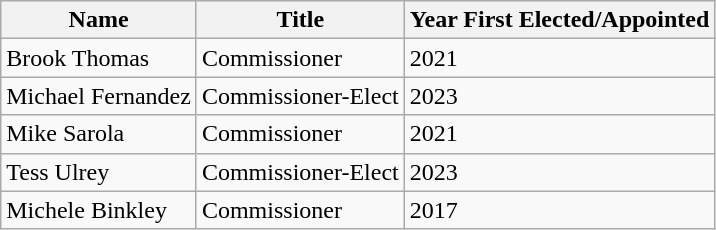<table class="wikitable">
<tr>
<th>Name</th>
<th>Title</th>
<th>Year First Elected/Appointed</th>
</tr>
<tr>
<td>Brook Thomas</td>
<td>Commissioner</td>
<td>2021</td>
</tr>
<tr>
<td>Michael Fernandez</td>
<td>Commissioner-Elect</td>
<td>2023</td>
</tr>
<tr>
<td>Mike Sarola</td>
<td>Commissioner</td>
<td>2021</td>
</tr>
<tr>
<td>Tess Ulrey</td>
<td>Commissioner-Elect</td>
<td>2023</td>
</tr>
<tr>
<td>Michele Binkley</td>
<td>Commissioner</td>
<td>2017<br></td>
</tr>
</table>
